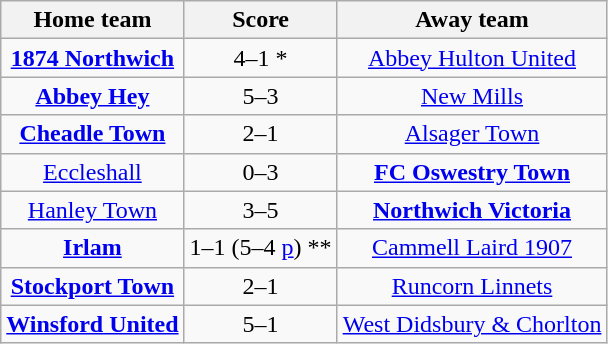<table class="wikitable" style="text-align: center">
<tr>
<th>Home team</th>
<th>Score</th>
<th>Away team</th>
</tr>
<tr>
<td><strong><a href='#'>1874 Northwich</a></strong></td>
<td>4–1 *</td>
<td><a href='#'>Abbey Hulton United</a></td>
</tr>
<tr>
<td><strong><a href='#'>Abbey Hey</a></strong></td>
<td>5–3</td>
<td><a href='#'>New Mills</a></td>
</tr>
<tr>
<td><strong><a href='#'>Cheadle Town</a></strong></td>
<td>2–1</td>
<td><a href='#'>Alsager Town</a></td>
</tr>
<tr>
<td><a href='#'>Eccleshall</a></td>
<td>0–3</td>
<td><strong><a href='#'>FC Oswestry Town</a></strong></td>
</tr>
<tr>
<td><a href='#'>Hanley Town</a></td>
<td>3–5</td>
<td><strong><a href='#'>Northwich Victoria</a></strong></td>
</tr>
<tr>
<td><strong><a href='#'>Irlam</a></strong></td>
<td>1–1 (5–4 <a href='#'>p</a>) **</td>
<td><a href='#'>Cammell Laird 1907</a></td>
</tr>
<tr>
<td><strong><a href='#'>Stockport Town</a></strong></td>
<td>2–1</td>
<td><a href='#'>Runcorn Linnets</a></td>
</tr>
<tr>
<td><strong><a href='#'>Winsford United</a></strong></td>
<td>5–1</td>
<td><a href='#'>West Didsbury & Chorlton</a></td>
</tr>
</table>
